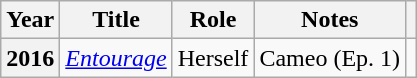<table class="wikitable plainrowheaders" style="text-align:center">
<tr>
<th scope="col">Year</th>
<th scope="col">Title</th>
<th scope="col">Role</th>
<th scope="col" class="unsortable">Notes</th>
<th scope="col" class="unsortable"></th>
</tr>
<tr>
<th scope="row">2016</th>
<td><em><a href='#'>Entourage</a></em></td>
<td>Herself</td>
<td>Cameo (Ep. 1)</td>
<td></td>
</tr>
</table>
